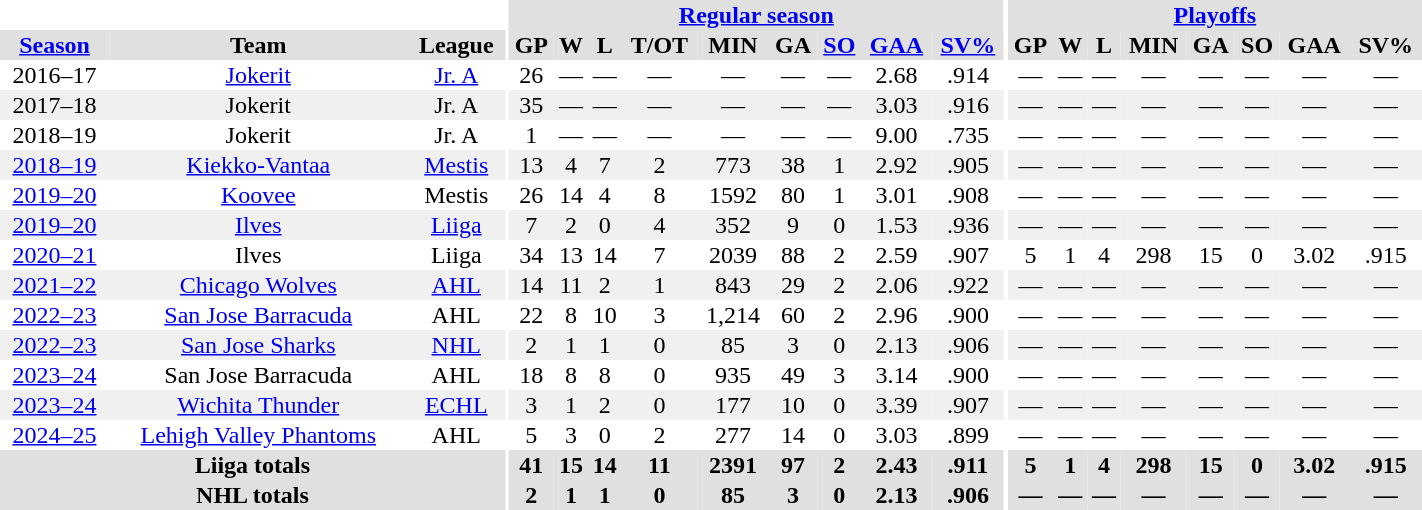<table border="0" cellpadding="1" cellspacing="0" style="text-align:center; width:75%">
<tr>
<th colspan="3" bgcolor="#ffffff"></th>
<th rowspan="99" bgcolor="#ffffff"></th>
<th colspan="9" bgcolor="#e0e0e0"><a href='#'>Regular season</a></th>
<th rowspan="99" bgcolor="#ffffff"></th>
<th colspan="8" bgcolor="#e0e0e0"><a href='#'>Playoffs</a></th>
</tr>
<tr bgcolor="#e0e0e0">
<th><a href='#'>Season</a></th>
<th>Team</th>
<th>League</th>
<th>GP</th>
<th>W</th>
<th>L</th>
<th>T/OT</th>
<th>MIN</th>
<th>GA</th>
<th><a href='#'>SO</a></th>
<th><a href='#'>GAA</a></th>
<th><a href='#'>SV%</a></th>
<th>GP</th>
<th>W</th>
<th>L</th>
<th>MIN</th>
<th>GA</th>
<th>SO</th>
<th>GAA</th>
<th>SV%</th>
</tr>
<tr>
<td>2016–17</td>
<td><a href='#'>Jokerit</a></td>
<td><a href='#'>Jr. A</a></td>
<td>26</td>
<td>—</td>
<td>—</td>
<td>—</td>
<td>—</td>
<td>—</td>
<td>—</td>
<td>2.68</td>
<td>.914</td>
<td>—</td>
<td>—</td>
<td>—</td>
<td>—</td>
<td>—</td>
<td>—</td>
<td>—</td>
<td>—</td>
</tr>
<tr bgcolor="#f0f0f0">
<td>2017–18</td>
<td>Jokerit</td>
<td>Jr. A</td>
<td>35</td>
<td>—</td>
<td>—</td>
<td>—</td>
<td>—</td>
<td>—</td>
<td>—</td>
<td>3.03</td>
<td>.916</td>
<td>—</td>
<td>—</td>
<td>—</td>
<td>—</td>
<td>—</td>
<td>—</td>
<td>—</td>
<td>—</td>
</tr>
<tr>
<td>2018–19</td>
<td>Jokerit</td>
<td>Jr. A</td>
<td>1</td>
<td>—</td>
<td>—</td>
<td>—</td>
<td>—</td>
<td>—</td>
<td>—</td>
<td>9.00</td>
<td>.735</td>
<td>—</td>
<td>—</td>
<td>—</td>
<td>—</td>
<td>—</td>
<td>—</td>
<td>—</td>
<td>—</td>
</tr>
<tr bgcolor="#f0f0f0">
<td><a href='#'>2018–19</a></td>
<td><a href='#'>Kiekko-Vantaa</a></td>
<td><a href='#'>Mestis</a></td>
<td>13</td>
<td>4</td>
<td>7</td>
<td>2</td>
<td>773</td>
<td>38</td>
<td>1</td>
<td>2.92</td>
<td>.905</td>
<td>—</td>
<td>—</td>
<td>—</td>
<td>—</td>
<td>—</td>
<td>—</td>
<td>—</td>
<td>—</td>
</tr>
<tr>
<td><a href='#'>2019–20</a></td>
<td><a href='#'>Koovee</a></td>
<td>Mestis</td>
<td>26</td>
<td>14</td>
<td>4</td>
<td>8</td>
<td>1592</td>
<td>80</td>
<td>1</td>
<td>3.01</td>
<td>.908</td>
<td>—</td>
<td>—</td>
<td>—</td>
<td>—</td>
<td>—</td>
<td>—</td>
<td>—</td>
<td>—</td>
</tr>
<tr bgcolor="#f0f0f0">
<td><a href='#'>2019–20</a></td>
<td><a href='#'>Ilves</a></td>
<td><a href='#'>Liiga</a></td>
<td>7</td>
<td>2</td>
<td>0</td>
<td>4</td>
<td>352</td>
<td>9</td>
<td>0</td>
<td>1.53</td>
<td>.936</td>
<td>—</td>
<td>—</td>
<td>—</td>
<td>—</td>
<td>—</td>
<td>—</td>
<td>—</td>
<td>—</td>
</tr>
<tr>
<td><a href='#'>2020–21</a></td>
<td>Ilves</td>
<td>Liiga</td>
<td>34</td>
<td>13</td>
<td>14</td>
<td>7</td>
<td>2039</td>
<td>88</td>
<td>2</td>
<td>2.59</td>
<td>.907</td>
<td>5</td>
<td>1</td>
<td>4</td>
<td>298</td>
<td>15</td>
<td>0</td>
<td>3.02</td>
<td>.915</td>
</tr>
<tr bgcolor="#f0f0f0">
<td><a href='#'>2021–22</a></td>
<td><a href='#'>Chicago Wolves</a></td>
<td><a href='#'>AHL</a></td>
<td>14</td>
<td>11</td>
<td>2</td>
<td>1</td>
<td>843</td>
<td>29</td>
<td>2</td>
<td>2.06</td>
<td>.922</td>
<td>—</td>
<td>—</td>
<td>—</td>
<td>—</td>
<td>—</td>
<td>—</td>
<td>—</td>
<td>—</td>
</tr>
<tr>
<td><a href='#'>2022–23</a></td>
<td><a href='#'>San Jose Barracuda</a></td>
<td>AHL</td>
<td>22</td>
<td>8</td>
<td>10</td>
<td>3</td>
<td>1,214</td>
<td>60</td>
<td>2</td>
<td>2.96</td>
<td>.900</td>
<td>—</td>
<td>—</td>
<td>—</td>
<td>—</td>
<td>—</td>
<td>—</td>
<td>—</td>
<td>—</td>
</tr>
<tr bgcolor="#f0f0f0">
<td><a href='#'>2022–23</a></td>
<td><a href='#'>San Jose Sharks</a></td>
<td><a href='#'>NHL</a></td>
<td>2</td>
<td>1</td>
<td>1</td>
<td>0</td>
<td>85</td>
<td>3</td>
<td>0</td>
<td>2.13</td>
<td>.906</td>
<td>—</td>
<td>—</td>
<td>—</td>
<td>—</td>
<td>—</td>
<td>—</td>
<td>—</td>
<td>—</td>
</tr>
<tr>
<td><a href='#'>2023–24</a></td>
<td>San Jose Barracuda</td>
<td>AHL</td>
<td>18</td>
<td>8</td>
<td>8</td>
<td>0</td>
<td>935</td>
<td>49</td>
<td>3</td>
<td>3.14</td>
<td>.900</td>
<td>—</td>
<td>—</td>
<td>—</td>
<td>—</td>
<td>—</td>
<td>—</td>
<td>—</td>
<td>—</td>
</tr>
<tr bgcolor="#f0f0f0">
<td><a href='#'>2023–24</a></td>
<td><a href='#'>Wichita Thunder</a></td>
<td><a href='#'>ECHL</a></td>
<td>3</td>
<td>1</td>
<td>2</td>
<td>0</td>
<td>177</td>
<td>10</td>
<td>0</td>
<td>3.39</td>
<td>.907</td>
<td>—</td>
<td>—</td>
<td>—</td>
<td>—</td>
<td>—</td>
<td>—</td>
<td>—</td>
<td>—</td>
</tr>
<tr>
<td><a href='#'>2024–25</a></td>
<td><a href='#'>Lehigh Valley Phantoms</a></td>
<td>AHL</td>
<td>5</td>
<td>3</td>
<td>0</td>
<td>2</td>
<td>277</td>
<td>14</td>
<td>0</td>
<td>3.03</td>
<td>.899</td>
<td>—</td>
<td>—</td>
<td>—</td>
<td>—</td>
<td>—</td>
<td>—</td>
<td>—</td>
<td>—</td>
</tr>
<tr bgcolor="#e0e0e0">
<th colspan="3">Liiga totals</th>
<th>41</th>
<th>15</th>
<th>14</th>
<th>11</th>
<th>2391</th>
<th>97</th>
<th>2</th>
<th>2.43</th>
<th>.911</th>
<th>5</th>
<th>1</th>
<th>4</th>
<th>298</th>
<th>15</th>
<th>0</th>
<th>3.02</th>
<th>.915</th>
</tr>
<tr bgcolor="#e0e0e0">
<th colspan="3">NHL totals</th>
<th>2</th>
<th>1</th>
<th>1</th>
<th>0</th>
<th>85</th>
<th>3</th>
<th>0</th>
<th>2.13</th>
<th>.906</th>
<th>—</th>
<th>—</th>
<th>—</th>
<th>—</th>
<th>—</th>
<th>—</th>
<th>—</th>
<th>—</th>
</tr>
</table>
